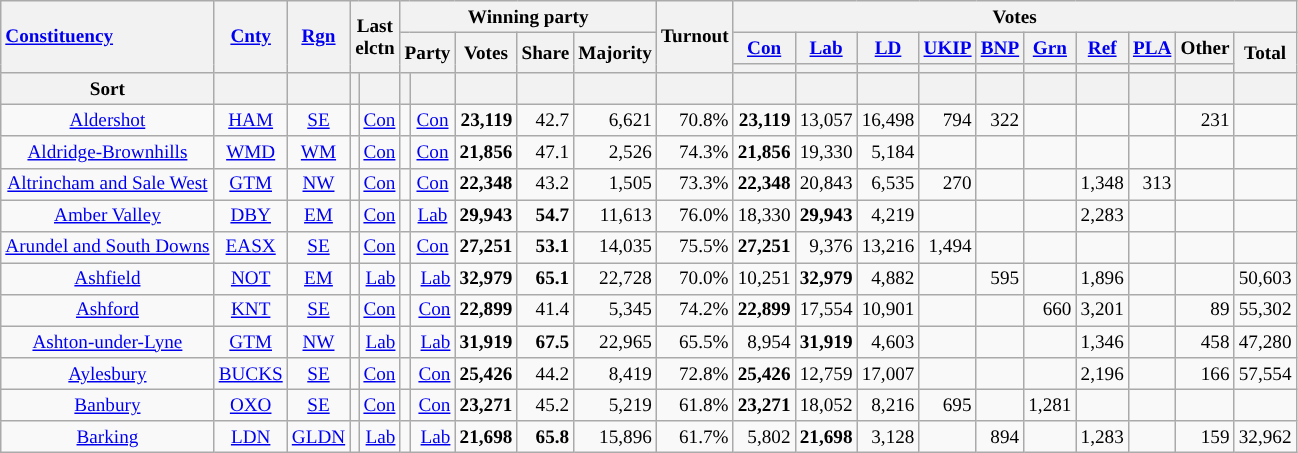<table class="wikitable sortable" style="text-align:right; font-size:80%">
<tr>
<th rowspan="3" scope="col" style="text-align:left;"><a href='#'>Constituency</a></th>
<th rowspan="3" scope="col"><a href='#'>Cnty</a></th>
<th rowspan="3" scope="col"><a href='#'>Rgn</a></th>
<th colspan="2" rowspan="3" scope="col">Last<br>elctn</th>
<th colspan="5" scope="col">Winning party</th>
<th rowspan="3" scope="col">Turnout</th>
<th colspan="10" scope="col">Votes</th>
</tr>
<tr>
<th colspan="2" rowspan="2" scope="col">Party</th>
<th rowspan="2" scope="col">Votes</th>
<th rowspan="2" scope="col">Share</th>
<th rowspan="2" scope="col">Majority</th>
<th scope="col"><a href='#'>Con</a></th>
<th scope="col"><a href='#'>Lab</a></th>
<th scope="col"><a href='#'>LD</a></th>
<th scope="col"><a href='#'>UKIP</a></th>
<th scope="col"><a href='#'>BNP</a></th>
<th scope="col"><a href='#'>Grn</a></th>
<th scope="col"><a href='#'>Ref</a></th>
<th><a href='#'>PLA</a></th>
<th scope="col">Other</th>
<th rowspan="2" scope="col">Total</th>
</tr>
<tr>
<th scope="col" style="background:"></th>
<th scope="col" style="background:"></th>
<th scope="col" style="background:"></th>
<th scope="col" style="background:"></th>
<th scope="col" style="background:"></th>
<th scope="col" style="background:"></th>
<th></th>
<th></th>
<th></th>
</tr>
<tr>
<th>Sort</th>
<th></th>
<th></th>
<th class="unsortable" scope="col"></th>
<th></th>
<th class="unsortable" scope="col"></th>
<th></th>
<th></th>
<th></th>
<th></th>
<th></th>
<th></th>
<th></th>
<th></th>
<th></th>
<th></th>
<th></th>
<th></th>
<th></th>
<th></th>
<th></th>
</tr>
<tr>
<td style="text-align:center;"><a href='#'>Aldershot</a></td>
<td style="text-align:center;"><a href='#'>HAM</a></td>
<td style="text-align:center;"><a href='#'>SE</a></td>
<td style="background:"></td>
<td><a href='#'>Con</a></td>
<td style="background:"></td>
<td style="text-align:center;"><a href='#'>Con</a></td>
<td><strong>23,119</strong></td>
<td>42.7</td>
<td>6,621</td>
<td>70.8%</td>
<td><strong>23,119</strong></td>
<td>13,057</td>
<td>16,498</td>
<td>794</td>
<td>322</td>
<td></td>
<td></td>
<td></td>
<td>231</td>
<td></td>
</tr>
<tr>
<td style="text-align:center;"><a href='#'>Aldridge-Brownhills</a></td>
<td style="text-align:center;"><a href='#'>WMD</a></td>
<td style="text-align:center;"><a href='#'>WM</a></td>
<td style="background:"></td>
<td><a href='#'>Con</a></td>
<td style="background:"></td>
<td style="text-align:center;"><a href='#'>Con</a></td>
<td><strong>21,856</strong></td>
<td>47.1</td>
<td>2,526</td>
<td>74.3%</td>
<td><strong>21,856</strong></td>
<td>19,330</td>
<td>5,184</td>
<td></td>
<td></td>
<td></td>
<td></td>
<td></td>
<td></td>
<td></td>
</tr>
<tr>
<td style="text-align:center;"><a href='#'>Altrincham and Sale West</a></td>
<td style="text-align:center;"><a href='#'>GTM</a></td>
<td style="text-align:center;"><a href='#'>NW</a></td>
<td style="background:"></td>
<td><a href='#'>Con</a></td>
<td style="background:"></td>
<td style="text-align:center;"><a href='#'>Con</a></td>
<td><strong>22,348</strong></td>
<td>43.2</td>
<td>1,505</td>
<td>73.3%</td>
<td><strong>22,348</strong></td>
<td>20,843</td>
<td>6,535</td>
<td>270</td>
<td></td>
<td></td>
<td>1,348</td>
<td>313</td>
<td></td>
<td></td>
</tr>
<tr>
<td style="text-align:center;"><a href='#'>Amber Valley</a></td>
<td style="text-align:center;"><a href='#'>DBY</a></td>
<td style="text-align:center;"><a href='#'>EM</a></td>
<td style="background:"></td>
<td style="text-align:center;"><a href='#'>Con</a></td>
<td style="background:"></td>
<td style="text-align:center;"><a href='#'>Lab</a></td>
<td><strong>29,943</strong></td>
<td><strong>54.7</strong></td>
<td>11,613</td>
<td>76.0%</td>
<td>18,330</td>
<td><strong>29,943</strong></td>
<td>4,219</td>
<td></td>
<td></td>
<td></td>
<td>2,283</td>
<td></td>
<td></td>
<td></td>
</tr>
<tr>
<td style="text-align:center;"><a href='#'>Arundel and South Downs</a></td>
<td style="text-align:center;"><a href='#'>EASX</a></td>
<td style="text-align:center;"><a href='#'>SE</a></td>
<td style="background:"></td>
<td><a href='#'>Con</a></td>
<td style="background:"></td>
<td style="text-align:center;"><a href='#'>Con</a></td>
<td><strong>27,251</strong></td>
<td><strong>53.1</strong></td>
<td>14,035</td>
<td>75.5%</td>
<td><strong>27,251</strong></td>
<td>9,376</td>
<td>13,216</td>
<td>1,494</td>
<td></td>
<td></td>
<td></td>
<td></td>
<td></td>
<td></td>
</tr>
<tr>
<td style="text-align:center;"><a href='#'>Ashfield</a></td>
<td style="text-align:center;"><a href='#'>NOT</a></td>
<td style="text-align:center;"><a href='#'>EM</a></td>
<td style="background:"></td>
<td><a href='#'>Lab</a></td>
<td style="background:"></td>
<td><a href='#'>Lab</a></td>
<td><strong>32,979</strong></td>
<td><strong>65.1</strong></td>
<td>22,728</td>
<td>70.0%</td>
<td>10,251</td>
<td><strong>32,979</strong></td>
<td>4,882</td>
<td></td>
<td>595</td>
<td></td>
<td>1,896</td>
<td></td>
<td></td>
<td>50,603</td>
</tr>
<tr>
<td style="text-align:center;"><a href='#'>Ashford</a></td>
<td style="text-align:center;"><a href='#'>KNT</a></td>
<td style="text-align:center;"><a href='#'>SE</a></td>
<td style="background:"></td>
<td><a href='#'>Con</a></td>
<td style="background:"></td>
<td><a href='#'>Con</a></td>
<td><strong>22,899</strong></td>
<td>41.4</td>
<td>5,345</td>
<td>74.2%</td>
<td><strong>22,899</strong></td>
<td>17,554</td>
<td>10,901</td>
<td></td>
<td></td>
<td>660</td>
<td>3,201</td>
<td></td>
<td>89</td>
<td>55,302</td>
</tr>
<tr>
<td style="text-align:center;"><a href='#'>Ashton-under-Lyne</a></td>
<td style="text-align:center;"><a href='#'>GTM</a></td>
<td style="text-align:center;"><a href='#'>NW</a></td>
<td style="background:"></td>
<td><a href='#'>Lab</a></td>
<td style="background:"></td>
<td><a href='#'>Lab</a></td>
<td><strong>31,919</strong></td>
<td><strong>67.5</strong></td>
<td>22,965</td>
<td>65.5%</td>
<td>8,954</td>
<td><strong>31,919</strong></td>
<td>4,603</td>
<td></td>
<td></td>
<td></td>
<td>1,346</td>
<td></td>
<td>458</td>
<td>47,280</td>
</tr>
<tr>
<td style="text-align:center;"><a href='#'>Aylesbury</a></td>
<td style="text-align:center;"><a href='#'>BUCKS</a></td>
<td style="text-align:center;"><a href='#'>SE</a></td>
<td style="background:"></td>
<td><a href='#'>Con</a></td>
<td style="background:"></td>
<td><a href='#'>Con</a></td>
<td><strong>25,426</strong></td>
<td>44.2</td>
<td>8,419</td>
<td>72.8%</td>
<td><strong>25,426</strong></td>
<td>12,759</td>
<td>17,007</td>
<td></td>
<td></td>
<td></td>
<td>2,196</td>
<td></td>
<td>166</td>
<td>57,554</td>
</tr>
<tr>
<td style="text-align:center;"><a href='#'>Banbury</a></td>
<td style="text-align:center;"><a href='#'>OXO</a></td>
<td style="text-align:center;"><a href='#'>SE</a></td>
<td style="background:"></td>
<td><a href='#'>Con</a></td>
<td style="background:"></td>
<td><a href='#'>Con</a></td>
<td><strong>23,271</strong></td>
<td>45.2</td>
<td>5,219</td>
<td>61.8%</td>
<td><strong>23,271</strong></td>
<td>18,052</td>
<td>8,216</td>
<td>695</td>
<td></td>
<td>1,281</td>
<td></td>
<td></td>
<td></td>
<td></td>
</tr>
<tr>
<td style="text-align:center;"><a href='#'>Barking</a></td>
<td style="text-align:center;"><a href='#'>LDN</a></td>
<td style="text-align:center;"><a href='#'>GLDN</a></td>
<td style="background:"></td>
<td><a href='#'>Lab</a></td>
<td style="background:"></td>
<td><a href='#'>Lab</a></td>
<td><strong>21,698</strong></td>
<td><strong>65.8</strong></td>
<td>15,896</td>
<td>61.7%</td>
<td>5,802</td>
<td><strong>21,698</strong></td>
<td>3,128</td>
<td></td>
<td>894</td>
<td></td>
<td>1,283</td>
<td></td>
<td>159</td>
<td>32,962</td>
</tr>
</table>
